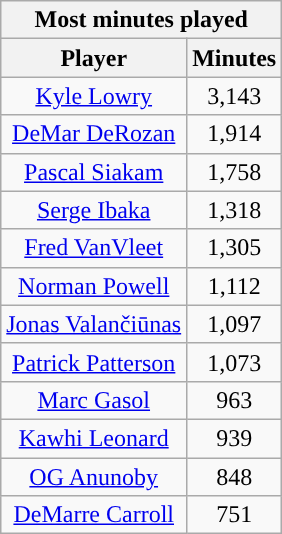<table class="wikitable sortable" style="text-align:center">
<tr>
<th colspan="2">Most minutes played</th>
</tr>
<tr>
<th>Player</th>
<th>Minutes</th>
</tr>
<tr>
<td><a href='#'>Kyle Lowry</a></td>
<td>3,143</td>
</tr>
<tr>
<td><a href='#'>DeMar DeRozan</a></td>
<td>1,914</td>
</tr>
<tr>
<td><a href='#'>Pascal Siakam</a></td>
<td>1,758</td>
</tr>
<tr>
<td><a href='#'>Serge Ibaka</a></td>
<td>1,318</td>
</tr>
<tr>
<td><a href='#'>Fred VanVleet</a></td>
<td>1,305</td>
</tr>
<tr>
<td><a href='#'>Norman Powell</a></td>
<td>1,112</td>
</tr>
<tr>
<td><a href='#'>Jonas Valančiūnas</a></td>
<td>1,097</td>
</tr>
<tr>
<td><a href='#'>Patrick Patterson</a></td>
<td>1,073</td>
</tr>
<tr>
<td><a href='#'>Marc Gasol</a></td>
<td>963</td>
</tr>
<tr>
<td><a href='#'>Kawhi Leonard</a></td>
<td>939</td>
</tr>
<tr>
<td><a href='#'>OG Anunoby</a></td>
<td>848</td>
</tr>
<tr>
<td><a href='#'>DeMarre Carroll</a></td>
<td>751</td>
</tr>
</table>
